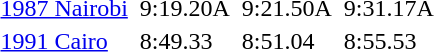<table>
<tr valign="top">
<td><a href='#'>1987 Nairobi</a><br></td>
<td></td>
<td>9:19.20A</td>
<td></td>
<td>9:21.50A</td>
<td></td>
<td>9:31.17A</td>
</tr>
<tr valign="top">
<td><a href='#'>1991 Cairo</a><br></td>
<td></td>
<td>8:49.33</td>
<td></td>
<td>8:51.04</td>
<td></td>
<td>8:55.53</td>
</tr>
</table>
